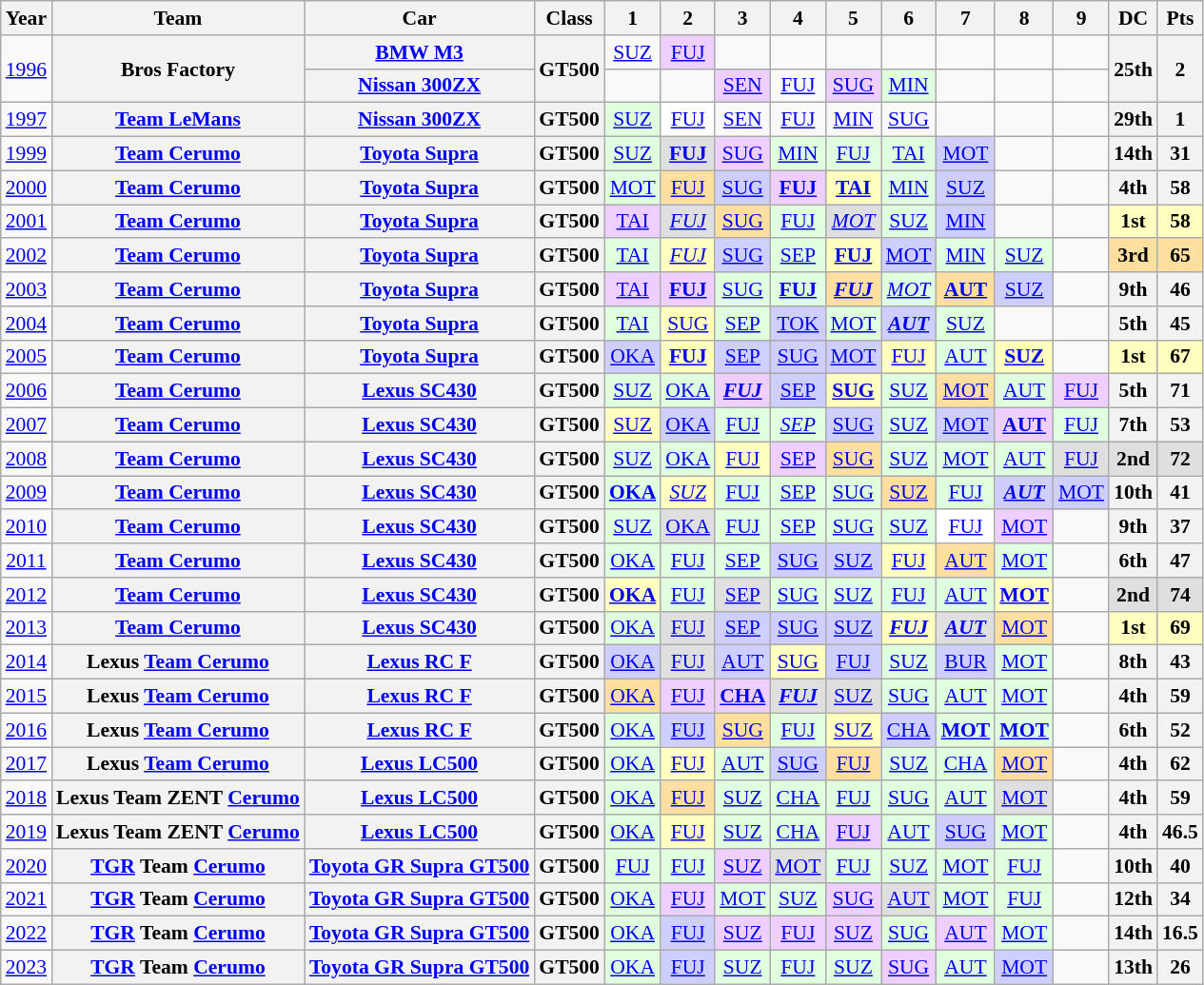<table class="wikitable" style="text-align:center; font-size:90%">
<tr>
<th>Year</th>
<th>Team</th>
<th>Car</th>
<th>Class</th>
<th>1</th>
<th>2</th>
<th>3</th>
<th>4</th>
<th>5</th>
<th>6</th>
<th>7</th>
<th>8</th>
<th>9</th>
<th>DC</th>
<th>Pts</th>
</tr>
<tr>
<td rowspan="2"><a href='#'>1996</a></td>
<th rowspan="2">Bros Factory</th>
<th><a href='#'>BMW M3</a></th>
<th rowspan="2">GT500</th>
<td><a href='#'>SUZ</a></td>
<td style="background:#EFCFFF;"><a href='#'>FUJ</a><br></td>
<td></td>
<td></td>
<td></td>
<td></td>
<td></td>
<td></td>
<td></td>
<th rowspan="2">25th</th>
<th rowspan="2">2</th>
</tr>
<tr>
<th><a href='#'>Nissan 300ZX</a></th>
<td></td>
<td></td>
<td style="background:#EFCFFF;"><a href='#'>SEN</a><br></td>
<td><a href='#'>FUJ</a></td>
<td style="background:#EFCFFF;"><a href='#'>SUG</a><br></td>
<td style="background:#DFFFDF;"><a href='#'>MIN</a><br></td>
<td></td>
<td></td>
<td></td>
</tr>
<tr>
<td><a href='#'>1997</a></td>
<th><a href='#'>Team LeMans</a></th>
<th><a href='#'>Nissan 300ZX</a></th>
<th>GT500</th>
<td style="background:#DFFFDF;"><a href='#'>SUZ</a><br></td>
<td style="background:#FFFFFF;"><a href='#'>FUJ</a><br></td>
<td><a href='#'>SEN</a></td>
<td><a href='#'>FUJ</a></td>
<td><a href='#'>MIN</a></td>
<td><a href='#'>SUG</a></td>
<td></td>
<td></td>
<td></td>
<th>29th</th>
<th>1</th>
</tr>
<tr>
<td><a href='#'>1999</a></td>
<th><a href='#'>Team Cerumo</a></th>
<th><a href='#'>Toyota Supra</a></th>
<th>GT500</th>
<td style="background:#DFFFDF;"><a href='#'>SUZ</a><br></td>
<td style="background:#DFDFDF;"><strong><a href='#'>FUJ</a></strong><br></td>
<td style="background:#EFCFFF;"><a href='#'>SUG</a><br></td>
<td style="background:#DFFFDF;"><a href='#'>MIN</a><br></td>
<td style="background:#DFFFDF;"><a href='#'>FUJ</a><br></td>
<td style="background:#DFFFDF;"><a href='#'>TAI</a><br></td>
<td style="background:#CFCFFF;"><a href='#'>MOT</a><br></td>
<td></td>
<td></td>
<th>14th</th>
<th>31</th>
</tr>
<tr>
<td><a href='#'>2000</a></td>
<th><a href='#'>Team Cerumo</a></th>
<th><a href='#'>Toyota Supra</a></th>
<th>GT500</th>
<td style="background:#DFFFDF;"><a href='#'>MOT</a><br></td>
<td style="background:#FFDF9F;"><a href='#'>FUJ</a><br></td>
<td style="background:#CFCFFF;"><a href='#'>SUG</a><br></td>
<td style="background:#EFCFFF;"><strong><a href='#'>FUJ</a></strong><br></td>
<td style="background:#FFFFBF;"><strong><a href='#'>TAI</a></strong><br></td>
<td style="background:#DFFFDF;"><a href='#'>MIN</a><br></td>
<td style="background:#CFCFFF;"><a href='#'>SUZ</a><br></td>
<td></td>
<td></td>
<th>4th</th>
<th>58</th>
</tr>
<tr>
<td><a href='#'>2001</a></td>
<th><a href='#'>Team Cerumo</a></th>
<th><a href='#'>Toyota Supra</a></th>
<th>GT500</th>
<td style="background:#EFCFFF;"><a href='#'>TAI</a><br></td>
<td style="background:#DFDFDF;"><em><a href='#'>FUJ</a></em><br></td>
<td style="background:#FFDF9F;"><a href='#'>SUG</a><br></td>
<td style="background:#DFFFDF;"><a href='#'>FUJ</a><br></td>
<td style="background:#DFDFDF;"><em><a href='#'>MOT</a></em><br></td>
<td style="background:#DFFFDF;"><a href='#'>SUZ</a><br></td>
<td style="background:#CFCFFF;"><a href='#'>MIN</a><br></td>
<td></td>
<td></td>
<td style="background:#FFFFBF;"><strong>1st</strong></td>
<td style="background:#FFFFBF;"><strong>58</strong></td>
</tr>
<tr>
<td><a href='#'>2002</a></td>
<th><a href='#'>Team Cerumo</a></th>
<th><a href='#'>Toyota Supra</a></th>
<th>GT500</th>
<td style="background:#DFFFDF;"><a href='#'>TAI</a><br></td>
<td style="background:#FFFFBF;"><em><a href='#'>FUJ</a></em><br></td>
<td style="background:#CFCFFF;"><a href='#'>SUG</a><br></td>
<td style="background:#DFFFDF;"><a href='#'>SEP</a><br></td>
<td style="background:#FFFFBF;"><strong><a href='#'>FUJ</a></strong><br></td>
<td style="background:#CFCFFF;"><a href='#'>MOT</a><br></td>
<td style="background:#DFFFDF;"><a href='#'>MIN</a><br></td>
<td style="background:#DFFFDF;"><a href='#'>SUZ</a><br></td>
<td></td>
<td style="background:#FFDF9F;"><strong>3rd</strong></td>
<td style="background:#FFDF9F;"><strong>65</strong></td>
</tr>
<tr>
<td><a href='#'>2003</a></td>
<th><a href='#'>Team Cerumo</a></th>
<th><a href='#'>Toyota Supra</a></th>
<th>GT500</th>
<td style="background:#EFCFFF;"><a href='#'>TAI</a><br></td>
<td style="background:#EFCFFF;"><strong><a href='#'>FUJ</a></strong><br></td>
<td style="background:#DFFFDF;"><a href='#'>SUG</a><br></td>
<td style="background:#DFFFDF;"><strong><a href='#'>FUJ</a></strong><br></td>
<td style="background:#FFDF9F;"><strong><em><a href='#'>FUJ</a></em></strong><br></td>
<td style="background:#DFFFDF;"><em><a href='#'>MOT</a></em><br></td>
<td style="background:#FFDF9F;"><strong><a href='#'>AUT</a></strong><br></td>
<td style="background:#CFCFFF;"><a href='#'>SUZ</a><br></td>
<td></td>
<th>9th</th>
<th>46</th>
</tr>
<tr>
<td><a href='#'>2004</a></td>
<th><a href='#'>Team Cerumo</a></th>
<th><a href='#'>Toyota Supra</a></th>
<th>GT500</th>
<td style="background:#DFFFDF;"><a href='#'>TAI</a><br></td>
<td style="background:#FFFFBF;"><a href='#'>SUG</a><br></td>
<td style="background:#DFFFDF;"><a href='#'>SEP</a><br></td>
<td style="background:#CFCFFF;"><a href='#'>TOK</a><br></td>
<td style="background:#DFFFDF;"><a href='#'>MOT</a><br></td>
<td style="background:#CFCFFF;"><strong><em><a href='#'>AUT</a></em></strong><br></td>
<td style="background:#DFFFDF;"><a href='#'>SUZ</a><br></td>
<td></td>
<td></td>
<th>5th</th>
<th>45</th>
</tr>
<tr>
<td><a href='#'>2005</a></td>
<th><a href='#'>Team Cerumo</a></th>
<th><a href='#'>Toyota Supra</a></th>
<th>GT500</th>
<td style="background:#CFCFFF;"><a href='#'>OKA</a><br></td>
<td style="background:#FFFFBF;"><strong><a href='#'>FUJ</a></strong><br></td>
<td style="background:#CFCFFF;"><a href='#'>SEP</a><br></td>
<td style="background:#CFCFFF;"><a href='#'>SUG</a><br></td>
<td style="background:#CFCFFF;"><a href='#'>MOT</a><br></td>
<td style="background:#FFFFBF;"><a href='#'>FUJ</a><br></td>
<td style="background:#DFFFDF;"><a href='#'>AUT</a><br></td>
<td style="background:#FFFFBF;"><strong><a href='#'>SUZ</a></strong><br></td>
<td></td>
<td style="background:#FFFFBF;"><strong>1st</strong></td>
<td style="background:#FFFFBF;"><strong>67</strong></td>
</tr>
<tr>
<td><a href='#'>2006</a></td>
<th><a href='#'>Team Cerumo</a></th>
<th><a href='#'>Lexus SC430</a></th>
<th>GT500</th>
<td style="background:#DFFFDF;"><a href='#'>SUZ</a><br></td>
<td style="background:#DFFFDF;"><a href='#'>OKA</a><br></td>
<td style="background:#EFCFFF;"><strong><em><a href='#'>FUJ</a></em></strong><br></td>
<td style="background:#CFCFFF;"><a href='#'>SEP</a><br></td>
<td style="background:#FFFFBF;"><strong><a href='#'>SUG</a></strong><br></td>
<td style="background:#DFFFDF;"><a href='#'>SUZ</a><br></td>
<td style="background:#FFDF9F;"><a href='#'>MOT</a><br></td>
<td style="background:#DFFFDF;"><a href='#'>AUT</a><br></td>
<td style="background:#EFCFFF;"><a href='#'>FUJ</a><br></td>
<th>5th</th>
<th>71</th>
</tr>
<tr>
<td><a href='#'>2007</a></td>
<th><a href='#'>Team Cerumo</a></th>
<th><a href='#'>Lexus SC430</a></th>
<th>GT500</th>
<td style="background:#FFFFBF;"><a href='#'>SUZ</a><br></td>
<td style="background:#CFCFFF;"><a href='#'>OKA</a><br></td>
<td style="background:#DFFFDF;"><a href='#'>FUJ</a><br></td>
<td style="background:#DFFFDF;"><em><a href='#'>SEP</a></em><br></td>
<td style="background:#CFCFFF;"><a href='#'>SUG</a><br></td>
<td style="background:#DFFFDF;"><a href='#'>SUZ</a><br></td>
<td style="background:#CFCFFF;"><a href='#'>MOT</a><br></td>
<td style="background:#EFCFFF;"><strong><a href='#'>AUT</a></strong><br></td>
<td style="background:#DFFFDF;"><a href='#'>FUJ</a><br></td>
<th>7th</th>
<th>53</th>
</tr>
<tr>
<td><a href='#'>2008</a></td>
<th><a href='#'>Team Cerumo</a></th>
<th><a href='#'>Lexus SC430</a></th>
<th>GT500</th>
<td style="background:#DFFFDF;"><a href='#'>SUZ</a><br></td>
<td style="background:#DFFFDF;"><a href='#'>OKA</a><br></td>
<td style="background:#FFFFBF;"><a href='#'>FUJ</a><br></td>
<td style="background:#EFCFFF;"><a href='#'>SEP</a><br></td>
<td style="background:#FFDF9F;"><a href='#'>SUG</a><br></td>
<td style="background:#DFFFDF;"><a href='#'>SUZ</a><br></td>
<td style="background:#DFFFDF;"><a href='#'>MOT</a><br></td>
<td style="background:#DFFFDF;"><a href='#'>AUT</a><br></td>
<td style="background:#DFDFDF;"><a href='#'>FUJ</a><br></td>
<td style="background:#DFDFDF;"><strong>2nd</strong></td>
<td style="background:#DFDFDF;"><strong>72</strong></td>
</tr>
<tr>
<td><a href='#'>2009</a></td>
<th><a href='#'>Team Cerumo</a></th>
<th><a href='#'>Lexus SC430</a></th>
<th>GT500</th>
<td style="background:#DFFFDF;"><strong><a href='#'>OKA</a></strong><br></td>
<td style="background:#FFFFBF;"><em><a href='#'>SUZ</a></em><br></td>
<td style="background:#DFFFDF;"><a href='#'>FUJ</a><br></td>
<td style="background:#DFFFDF;"><a href='#'>SEP</a><br></td>
<td style="background:#DFFFDF;"><a href='#'>SUG</a><br></td>
<td style="background:#FFDF9F;"><a href='#'>SUZ</a><br></td>
<td style="background:#DFFFDF;"><a href='#'>FUJ</a><br></td>
<td style="background:#CFCFFF;"><strong><em><a href='#'>AUT</a></em></strong><br></td>
<td style="background:#CFCFFF;"><a href='#'>MOT</a><br></td>
<th>10th</th>
<th>41</th>
</tr>
<tr>
<td><a href='#'>2010</a></td>
<th><a href='#'>Team Cerumo</a></th>
<th><a href='#'>Lexus SC430</a></th>
<th>GT500</th>
<td style="background:#DFFFDF;"><a href='#'>SUZ</a><br></td>
<td style="background:#DFDFDF;"><a href='#'>OKA</a><br></td>
<td style="background:#DFFFDF;"><a href='#'>FUJ</a><br></td>
<td style="background:#DFFFDF;"><a href='#'>SEP</a><br></td>
<td style="background:#DFFFDF;"><a href='#'>SUG</a><br></td>
<td style="background:#DFFFDF;"><a href='#'>SUZ</a><br></td>
<td style="background:#FFFFFF;"><a href='#'>FUJ</a><br></td>
<td style="background:#EFCFFF;"><a href='#'>MOT</a><br></td>
<td></td>
<th>9th</th>
<th>37</th>
</tr>
<tr>
<td><a href='#'>2011</a></td>
<th><a href='#'>Team Cerumo</a></th>
<th><a href='#'>Lexus SC430</a></th>
<th>GT500</th>
<td style="background:#DFFFDF;"><a href='#'>OKA</a><br></td>
<td style="background:#DFFFDF;"><a href='#'>FUJ</a><br></td>
<td style="background:#DFFFDF;"><a href='#'>SEP</a><br></td>
<td style="background:#CFCFFF;"><a href='#'>SUG</a><br></td>
<td style="background:#CFCFFF;"><a href='#'>SUZ</a><br></td>
<td style="background:#FFFFBF;"><a href='#'>FUJ</a><br></td>
<td style="background:#FFDF9F;"><a href='#'>AUT</a><br></td>
<td style="background:#DFFFDF;"><a href='#'>MOT</a><br></td>
<td></td>
<th>6th</th>
<th>47</th>
</tr>
<tr>
<td><a href='#'>2012</a></td>
<th><a href='#'>Team Cerumo</a></th>
<th><a href='#'>Lexus SC430</a></th>
<th>GT500</th>
<td style="background:#FFFFBF;"><strong><a href='#'>OKA</a></strong><br></td>
<td style="background:#DFFFDF;"><a href='#'>FUJ</a><br></td>
<td style="background:#DFDFDF;"><a href='#'>SEP</a><br></td>
<td style="background:#DFFFDF;"><a href='#'>SUG</a><br></td>
<td style="background:#DFFFDF;"><a href='#'>SUZ</a><br></td>
<td style="background:#DFFFDF;"><a href='#'>FUJ</a><br></td>
<td style="background:#DFFFDF;"><a href='#'>AUT</a><br></td>
<td style="background:#FFFFBF;"><strong><a href='#'>MOT</a></strong><br></td>
<td></td>
<td style="background:#DFDFDF;"><strong>2nd</strong></td>
<td style="background:#DFDFDF;"><strong>74</strong></td>
</tr>
<tr>
<td><a href='#'>2013</a></td>
<th><a href='#'>Team Cerumo</a></th>
<th><a href='#'>Lexus SC430</a></th>
<th>GT500</th>
<td style="background:#DFFFDF;"><a href='#'>OKA</a><br></td>
<td style="background:#DFDFDF;"><a href='#'>FUJ</a><br></td>
<td style="background:#CFCFFF;"><a href='#'>SEP</a><br></td>
<td style="background:#CFCFFF;"><a href='#'>SUG</a><br></td>
<td style="background:#CFCFFF;"><a href='#'>SUZ</a><br></td>
<td style="background:#FFFFBF;"><strong><em><a href='#'>FUJ</a></em></strong><br></td>
<td style="background:#DFDFDF;"><strong><em><a href='#'>AUT</a></em></strong><br></td>
<td style="background:#FFDF9F;"><a href='#'>MOT</a><br></td>
<td></td>
<td style="background:#FFFFBF;"><strong>1st</strong></td>
<td style="background:#FFFFBF;"><strong>69</strong></td>
</tr>
<tr>
<td><a href='#'>2014</a></td>
<th>Lexus <a href='#'>Team Cerumo</a></th>
<th><a href='#'>Lexus RC F</a></th>
<th>GT500</th>
<td style="background:#CFCFFF;"><a href='#'>OKA</a><br></td>
<td style="background:#DFDFDF;"><a href='#'>FUJ</a><br></td>
<td style="background:#CFCFFF;"><a href='#'>AUT</a><br></td>
<td style="background:#FFFFBF;"><a href='#'>SUG</a><br></td>
<td style="background:#CFCFFF;"><a href='#'>FUJ</a><br></td>
<td style="background:#DFFFDF;"><a href='#'>SUZ</a><br></td>
<td style="background:#CFCFFF;"><a href='#'>BUR</a><br></td>
<td style="background:#DFFFDF;"><a href='#'>MOT</a><br></td>
<td></td>
<th>8th</th>
<th>43</th>
</tr>
<tr>
<td><a href='#'>2015</a></td>
<th>Lexus <a href='#'>Team Cerumo</a></th>
<th><a href='#'>Lexus RC F</a></th>
<th>GT500</th>
<td style="background:#FFDF9F;"><a href='#'>OKA</a><br></td>
<td style="background:#EFCFFF;"><a href='#'>FUJ</a><br></td>
<td style="background:#EFCFFF;"><strong><a href='#'>CHA</a></strong><br></td>
<td style="background:#DFDFDF;"><strong><em><a href='#'>FUJ</a></em></strong><br></td>
<td style="background:#DFDFDF;"><a href='#'>SUZ</a><br></td>
<td style="background:#DFFFDF;"><a href='#'>SUG</a><br></td>
<td style="background:#DFFFDF;"><a href='#'>AUT</a><br></td>
<td style="background:#DFFFDF;"><a href='#'>MOT</a><br></td>
<td></td>
<th>4th</th>
<th>59</th>
</tr>
<tr>
<td><a href='#'>2016</a></td>
<th>Lexus <a href='#'>Team Cerumo</a></th>
<th><a href='#'>Lexus RC F</a></th>
<th>GT500</th>
<td style="background:#DFFFDF;"><a href='#'>OKA</a><br></td>
<td style="background:#CFCFFF;"><a href='#'>FUJ</a><br></td>
<td style="background:#FFDF9F;"><a href='#'>SUG</a><br></td>
<td style="background:#DFFFDF;"><a href='#'>FUJ</a><br></td>
<td style="background:#FFFFBF;"><a href='#'>SUZ</a><br></td>
<td style="background:#CFCFFF;"><a href='#'>CHA</a><br></td>
<td style="background:#DFFFDF;"><strong><a href='#'>MOT</a></strong><br></td>
<td style="background:#DFFFDF;"><strong><a href='#'>MOT</a></strong><br></td>
<td></td>
<th>6th</th>
<th>52</th>
</tr>
<tr>
<td><a href='#'>2017</a></td>
<th>Lexus <a href='#'>Team Cerumo</a></th>
<th><a href='#'>Lexus LC500</a></th>
<th>GT500</th>
<td style="background:#DFFFDF;"><a href='#'>OKA</a><br></td>
<td style="background:#FFFFBF;"><a href='#'>FUJ</a><br></td>
<td style="background:#DFFFDF;"><a href='#'>AUT</a><br></td>
<td style="background:#CFCFFF;"><a href='#'>SUG</a><br></td>
<td style="background:#FFDF9F;"><a href='#'>FUJ</a><br></td>
<td style="background:#DFFFDF;"><a href='#'>SUZ</a><br></td>
<td style="background:#DFFFDF;"><a href='#'>CHA</a><br></td>
<td style="background:#FFDF9F;"><a href='#'>MOT</a><br></td>
<td></td>
<th>4th</th>
<th>62</th>
</tr>
<tr>
<td><a href='#'>2018</a></td>
<th>Lexus Team ZENT <a href='#'>Cerumo</a></th>
<th><a href='#'>Lexus LC500</a></th>
<th>GT500</th>
<td style="background:#DFFFDF;"><a href='#'>OKA</a><br></td>
<td style="background:#FFDF9F;"><a href='#'>FUJ</a><br></td>
<td style="background:#DFFFDF;"><a href='#'>SUZ</a><br></td>
<td style="background:#DFFFDF;"><a href='#'>CHA</a><br></td>
<td style="background:#DFFFDF;"><a href='#'>FUJ</a><br></td>
<td style="background:#DFFFDF;"><a href='#'>SUG</a><br></td>
<td style="background:#DFFFDF;"><a href='#'>AUT</a><br></td>
<td style="background:#DFDFDF;"><a href='#'>MOT</a><br></td>
<td></td>
<th>4th</th>
<th>59</th>
</tr>
<tr>
<td><a href='#'>2019</a></td>
<th>Lexus Team ZENT <a href='#'>Cerumo</a></th>
<th><a href='#'>Lexus LC500</a></th>
<th>GT500</th>
<td style="background:#DFFFDF;"><a href='#'>OKA</a><br></td>
<td style="background:#FFFFBF;"><a href='#'>FUJ</a><br></td>
<td style="background:#DFFFDF;"><a href='#'>SUZ</a><br></td>
<td style="background:#DFFFDF;"><a href='#'>CHA</a><br></td>
<td style="background:#EFCFFF;"><a href='#'>FUJ</a><br></td>
<td style="background:#DFFFDF;"><a href='#'>AUT</a><br></td>
<td style="background:#CFCFFF;"><a href='#'>SUG</a><br></td>
<td style="background:#DFFFDF;"><a href='#'>MOT</a><br></td>
<td></td>
<th style="background:#">4th</th>
<th style="background:#">46.5</th>
</tr>
<tr>
<td><a href='#'>2020</a></td>
<th><a href='#'>TGR</a> Team  <a href='#'>Cerumo</a></th>
<th><a href='#'>Toyota GR Supra GT500</a></th>
<th>GT500</th>
<td style="background:#DFFFDF;"><a href='#'>FUJ</a><br></td>
<td style="background:#DFFFDF;"><a href='#'>FUJ</a><br></td>
<td style="background:#EFCFFF;"><a href='#'>SUZ</a><br></td>
<td style="background:#DFDFDF;"><a href='#'>MOT</a><br></td>
<td style="background:#DFFFDF;"><a href='#'>FUJ</a><br></td>
<td style="background:#DFFFDF;"><a href='#'>SUZ</a><br></td>
<td style="background:#DFFFDF;"><a href='#'>MOT</a><br></td>
<td style="background:#DFFFDF;"><a href='#'>FUJ</a><br></td>
<td></td>
<th>10th</th>
<th>40</th>
</tr>
<tr>
<td><a href='#'>2021</a></td>
<th><a href='#'>TGR</a> Team  <a href='#'>Cerumo</a></th>
<th><a href='#'>Toyota GR Supra GT500</a></th>
<th>GT500</th>
<td style="background:#DFFFDF;"><a href='#'>OKA</a><br></td>
<td style="background:#EFCFFF;"><a href='#'>FUJ</a><br></td>
<td style="background:#DFFFDF;"><a href='#'>MOT</a><br></td>
<td style="background:#DFFFDF;"><a href='#'>SUZ</a><br></td>
<td style="background:#EFCFFF;"><a href='#'>SUG</a><br></td>
<td style="background:#DFDFDF;"><a href='#'>AUT</a><br></td>
<td style="background:#DFFFDF;"><a href='#'>MOT</a><br></td>
<td style="background:#DFFFDF;"><a href='#'>FUJ</a><br></td>
<td></td>
<th>12th</th>
<th>34</th>
</tr>
<tr>
<td><a href='#'>2022</a></td>
<th><a href='#'>TGR</a> Team  <a href='#'>Cerumo</a></th>
<th><a href='#'>Toyota GR Supra GT500</a></th>
<th>GT500</th>
<td style="background:#DFFFDF;"><a href='#'>OKA</a><br></td>
<td style="background:#CFCFFF;"><a href='#'>FUJ</a><br></td>
<td style="background:#EFCFFF;"><a href='#'>SUZ</a><br></td>
<td style="background:#EFCFFF;"><a href='#'>FUJ</a><br></td>
<td style="background:#EFCFFF;"><a href='#'>SUZ</a><br></td>
<td style="background:#DFFFDF;"><a href='#'>SUG</a><br></td>
<td style="background:#EFCFFF;"><a href='#'>AUT</a><br></td>
<td style="background:#DFFFDF;"><a href='#'>MOT</a><br></td>
<td></td>
<th>14th</th>
<th>16.5</th>
</tr>
<tr>
<td><a href='#'>2023</a></td>
<th><a href='#'>TGR</a> Team  <a href='#'>Cerumo</a></th>
<th><a href='#'>Toyota GR Supra GT500</a></th>
<th>GT500</th>
<td style="background:#DFFFDF;"><a href='#'>OKA</a><br></td>
<td style="background:#CFCFFF;"><a href='#'>FUJ</a><br></td>
<td style="background:#DFFFDF;"><a href='#'>SUZ</a><br></td>
<td style="background:#DFFFDF;"><a href='#'>FUJ</a><br></td>
<td style="background:#DFFFDF;"><a href='#'>SUZ</a><br></td>
<td style="background:#EFCFFF;"><a href='#'>SUG</a><br></td>
<td style="background:#DFFFDF;"><a href='#'>AUT</a><br></td>
<td style="background:#CFCFFF;"><a href='#'>MOT</a><br></td>
<td></td>
<th>13th</th>
<th>26</th>
</tr>
</table>
